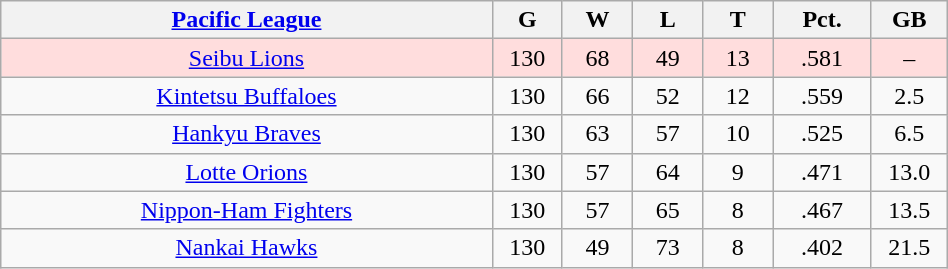<table class="wikitable"  style="width:50%; text-align:center;">
<tr>
<th style="width:35%;"><a href='#'>Pacific League</a></th>
<th style="width:5%;">G</th>
<th style="width:5%;">W</th>
<th style="width:5%;">L</th>
<th style="width:5%;">T</th>
<th style="width:7%;">Pct.</th>
<th style="width:5%;">GB</th>
</tr>
<tr style="background:#fdd;">
<td><a href='#'>Seibu Lions</a></td>
<td>130</td>
<td>68</td>
<td>49</td>
<td>13</td>
<td>.581</td>
<td>–</td>
</tr>
<tr align=center>
<td><a href='#'>Kintetsu Buffaloes</a></td>
<td>130</td>
<td>66</td>
<td>52</td>
<td>12</td>
<td>.559</td>
<td>2.5</td>
</tr>
<tr align=center>
<td><a href='#'>Hankyu Braves</a></td>
<td>130</td>
<td>63</td>
<td>57</td>
<td>10</td>
<td>.525</td>
<td>6.5</td>
</tr>
<tr align=center>
<td><a href='#'>Lotte Orions</a></td>
<td>130</td>
<td>57</td>
<td>64</td>
<td>9</td>
<td>.471</td>
<td>13.0</td>
</tr>
<tr align=center>
<td><a href='#'>Nippon-Ham Fighters</a></td>
<td>130</td>
<td>57</td>
<td>65</td>
<td>8</td>
<td>.467</td>
<td>13.5</td>
</tr>
<tr align=center>
<td><a href='#'>Nankai Hawks</a></td>
<td>130</td>
<td>49</td>
<td>73</td>
<td>8</td>
<td>.402</td>
<td>21.5</td>
</tr>
</table>
